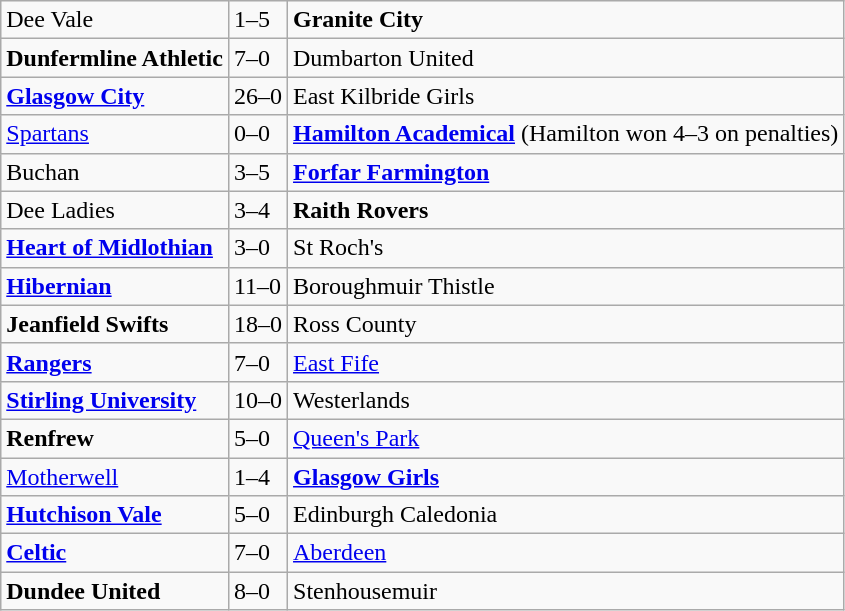<table class="wikitable">
<tr>
<td>Dee Vale</td>
<td>1–5</td>
<td><strong>Granite City</strong></td>
</tr>
<tr>
<td><strong>Dunfermline Athletic</strong></td>
<td>7–0</td>
<td>Dumbarton United</td>
</tr>
<tr>
<td><strong><a href='#'>Glasgow City</a></strong></td>
<td>26–0</td>
<td>East Kilbride Girls</td>
</tr>
<tr>
<td><a href='#'>Spartans</a></td>
<td>0–0</td>
<td><strong><a href='#'>Hamilton Academical</a></strong> (Hamilton won 4–3 on penalties)</td>
</tr>
<tr>
<td>Buchan</td>
<td>3–5</td>
<td><strong><a href='#'>Forfar Farmington</a></strong></td>
</tr>
<tr>
<td>Dee Ladies</td>
<td>3–4</td>
<td><strong>Raith Rovers</strong></td>
</tr>
<tr>
<td><strong><a href='#'>Heart of Midlothian</a></strong></td>
<td>3–0</td>
<td>St Roch's</td>
</tr>
<tr>
<td><strong><a href='#'>Hibernian</a></strong></td>
<td>11–0</td>
<td>Boroughmuir Thistle</td>
</tr>
<tr>
<td><strong>Jeanfield Swifts </strong></td>
<td>18–0</td>
<td>Ross County</td>
</tr>
<tr>
<td><strong><a href='#'>Rangers</a></strong></td>
<td>7–0</td>
<td><a href='#'>East Fife</a></td>
</tr>
<tr>
<td><strong><a href='#'>Stirling University</a></strong></td>
<td>10–0</td>
<td>Westerlands</td>
</tr>
<tr>
<td><strong>Renfrew</strong></td>
<td>5–0</td>
<td><a href='#'>Queen's Park</a></td>
</tr>
<tr>
<td><a href='#'>Motherwell</a></td>
<td>1–4</td>
<td><strong> <a href='#'>Glasgow Girls</a> </strong></td>
</tr>
<tr>
<td><strong><a href='#'>Hutchison Vale</a> </strong></td>
<td>5–0</td>
<td>Edinburgh Caledonia</td>
</tr>
<tr>
<td><strong><a href='#'>Celtic</a> </strong></td>
<td>7–0</td>
<td><a href='#'>Aberdeen</a></td>
</tr>
<tr>
<td><strong>Dundee United </strong></td>
<td>8–0</td>
<td>Stenhousemuir</td>
</tr>
</table>
